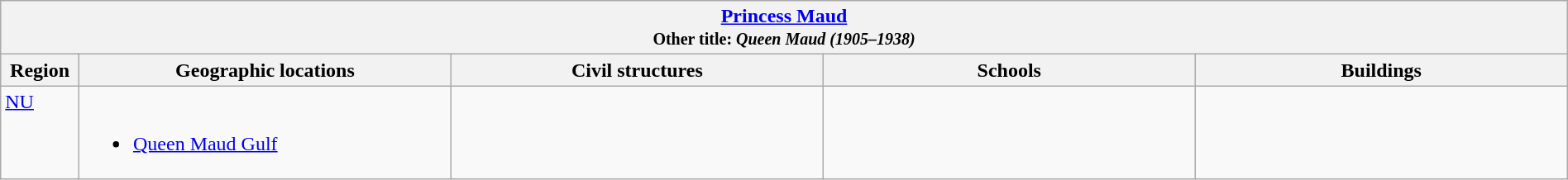<table class="wikitable" width="100%">
<tr>
<th colspan="5"> <a href='#'>Princess Maud</a><br><small>Other title: <em>Queen Maud (1905–1938)</em></small></th>
</tr>
<tr>
<th width="5%">Region</th>
<th width="23.75%">Geographic locations</th>
<th width="23.75%">Civil structures</th>
<th width="23.75%">Schools</th>
<th width="23.75%">Buildings</th>
</tr>
<tr>
<td align=left valign=top> <a href='#'>NU</a></td>
<td align=left valign=top><br><ul><li><a href='#'>Queen Maud Gulf</a></li></ul></td>
<td></td>
<td></td>
<td></td>
</tr>
</table>
